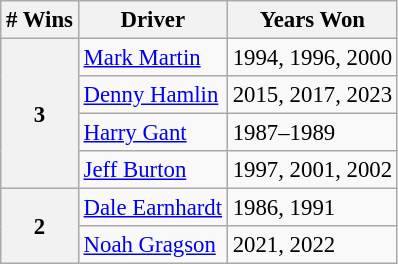<table class="wikitable" style="font-size: 95%;">
<tr>
<th># Wins</th>
<th>Driver</th>
<th>Years Won</th>
</tr>
<tr>
<th rowspan="4">3</th>
<td><a href='#'>Mark Martin</a></td>
<td>1994, 1996, 2000</td>
</tr>
<tr>
<td><a href='#'>Denny Hamlin</a></td>
<td>2015, 2017, 2023</td>
</tr>
<tr>
<td><a href='#'>Harry Gant</a></td>
<td>1987–1989</td>
</tr>
<tr>
<td><a href='#'>Jeff Burton</a></td>
<td>1997, 2001, 2002</td>
</tr>
<tr>
<th rowspan="2">2</th>
<td><a href='#'>Dale Earnhardt</a></td>
<td>1986, 1991</td>
</tr>
<tr>
<td><a href='#'>Noah Gragson</a></td>
<td>2021, 2022</td>
</tr>
</table>
